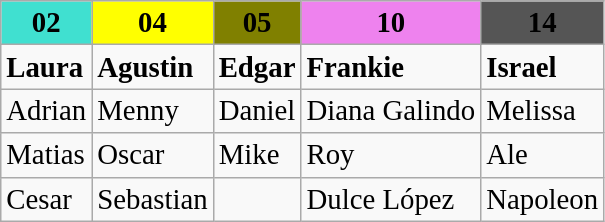<table class="wikitable">
<tr>
<th style="background-color:turquoise;"><big>02</big></th>
<th style="background-color:yellow;"><big>04</big></th>
<th style="background-color:olive;"><big>05</big></th>
<th style="background-color:violet;"><big>10</big></th>
<th style="background-color:#555555;"><big>14</big></th>
</tr>
<tr>
<td><big><strong>Laura</strong></big></td>
<td><big> <strong>Agustin</strong> </big></td>
<td><big><strong>Edgar</strong></big></td>
<td><big><strong>Frankie</strong></big></td>
<td><big><strong>Israel</strong></big></td>
</tr>
<tr>
<td><big>Adrian</big></td>
<td><big>Menny</big></td>
<td><big>Daniel</big></td>
<td><big>Diana Galindo</big></td>
<td><big>Melissa</big></td>
</tr>
<tr>
<td><big>Matias</big></td>
<td><big>Oscar</big></td>
<td><big>Mike</big></td>
<td><big>Roy</big></td>
<td><big>Ale</big></td>
</tr>
<tr>
<td><big>Cesar</big></td>
<td><big>Sebastian</big></td>
<td></td>
<td><big>Dulce López</big></td>
<td><big>Napoleon</big></td>
</tr>
</table>
